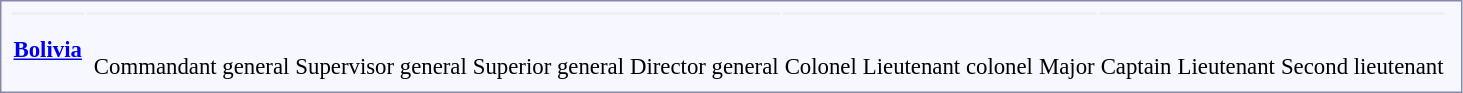<table style="border:1px solid #8888aa; background-color:#f7f8ff; padding:5px; font-size:95%; margin: 0px 12px 12px 0px;">
<tr style="background:#efefef;">
<th></th>
<th colspan=10></th>
<th colspan=6></th>
<th colspan=8></th>
</tr>
<tr style="text-align:center;">
<td rowspan=2> <strong><a href='#'>Bolivia</a></strong></td>
<td colspan=2 rowspan=2></td>
<td colspan=2></td>
<td colspan=2></td>
<td colspan=2></td>
<td colspan=2></td>
<td colspan=2></td>
<td colspan=2></td>
<td colspan=2></td>
<td colspan=2></td>
<td colspan=3></td>
<td colspan=3></td>
<td colspan=12></td>
</tr>
<tr style="text-align:center;">
<td colspan=2><br>Commandant general</td>
<td colspan=2><br>Supervisor general</td>
<td colspan=2><br>Superior general</td>
<td colspan=2><br>Director general</td>
<td colspan=2><br>Colonel</td>
<td colspan=2><br>Lieutenant colonel</td>
<td colspan=2><br>Major</td>
<td colspan=2><br>Captain</td>
<td colspan=3><br>Lieutenant</td>
<td colspan=3><br>Second lieutenant</td>
<td colspan=12></td>
</tr>
</table>
